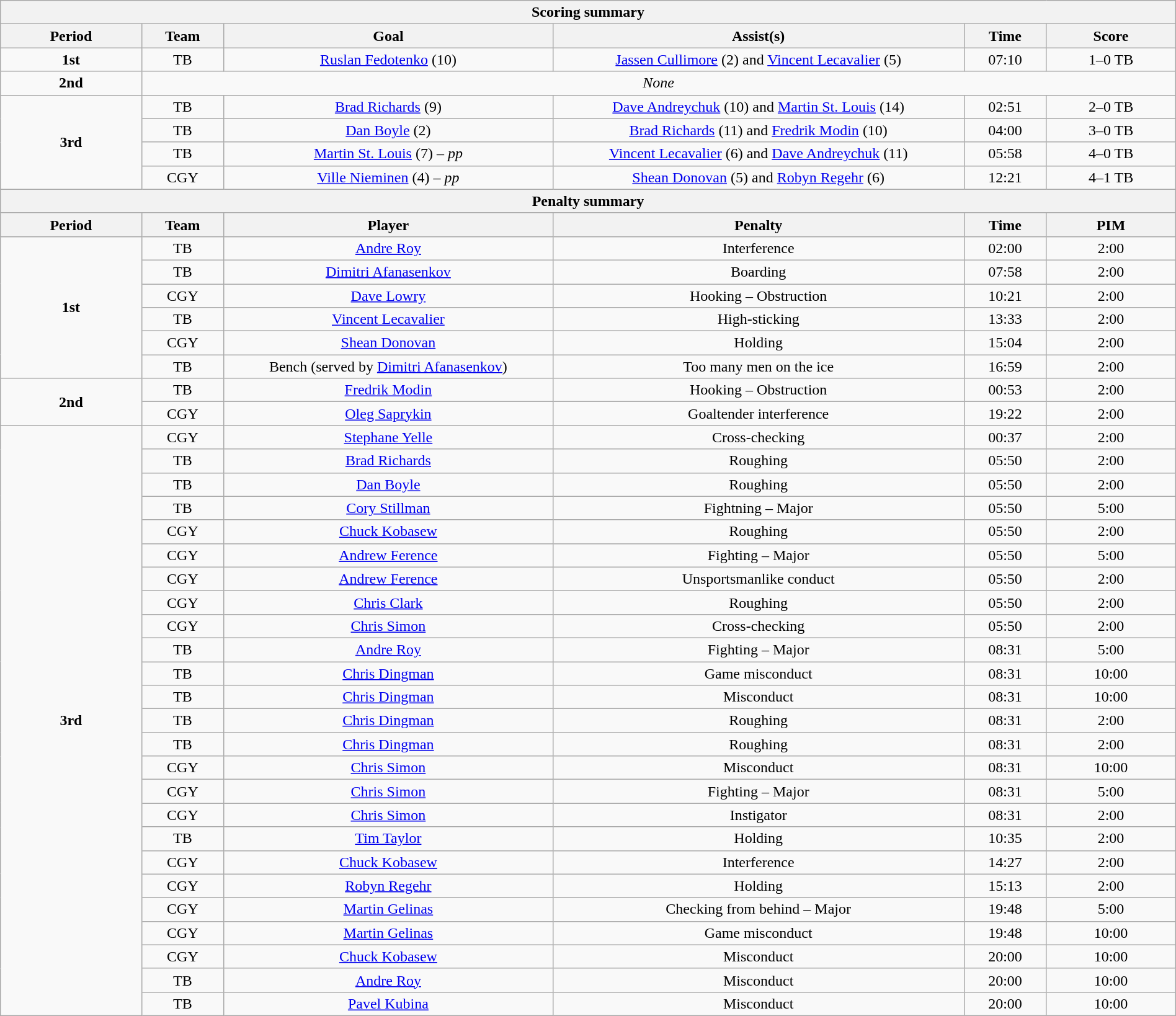<table style="width:100%;" class="wikitable">
<tr>
<th colspan=6>Scoring summary</th>
</tr>
<tr>
<th style="width:12%;">Period</th>
<th style="width:7%;">Team</th>
<th style="width:28%;">Goal</th>
<th style="width:35%;">Assist(s)</th>
<th style="width:7%;">Time</th>
<th style="width:11%;">Score</th>
</tr>
<tr>
<td style="text-align:center;" rowspan="1"><strong>1st</strong></td>
<td align=center>TB</td>
<td align=center><a href='#'>Ruslan Fedotenko</a> (10)</td>
<td align=center><a href='#'>Jassen Cullimore</a> (2) and <a href='#'>Vincent Lecavalier</a> (5)</td>
<td align=center>07:10</td>
<td align=center>1–0 TB</td>
</tr>
<tr style="text-align:center;">
<td><strong>2nd</strong></td>
<td colspan="5"><em>None</em></td>
</tr>
<tr>
<td style="text-align:center;" rowspan="4"><strong>3rd</strong></td>
<td align=center>TB</td>
<td align=center><a href='#'>Brad Richards</a> (9)</td>
<td align=center><a href='#'>Dave Andreychuk</a> (10) and <a href='#'>Martin St. Louis</a> (14)</td>
<td align=center>02:51</td>
<td align=center>2–0 TB</td>
</tr>
<tr>
<td align=center>TB</td>
<td align=center><a href='#'>Dan Boyle</a> (2)</td>
<td align=center><a href='#'>Brad Richards</a> (11) and <a href='#'>Fredrik Modin</a> (10)</td>
<td align=center>04:00</td>
<td align=center>3–0 TB</td>
</tr>
<tr>
<td align=center>TB</td>
<td align=center><a href='#'>Martin St. Louis</a> (7) – <em>pp</em></td>
<td align=center><a href='#'>Vincent Lecavalier</a> (6) and <a href='#'>Dave Andreychuk</a> (11)</td>
<td align=center>05:58</td>
<td align=center>4–0 TB</td>
</tr>
<tr>
<td align=center>CGY</td>
<td align=center><a href='#'>Ville Nieminen</a> (4) – <em>pp</em></td>
<td align=center><a href='#'>Shean Donovan</a> (5) and <a href='#'>Robyn Regehr</a> (6)</td>
<td align=center>12:21</td>
<td align=center>4–1 TB</td>
</tr>
<tr>
<th colspan=6>Penalty summary</th>
</tr>
<tr>
<th style="width:12%;">Period</th>
<th style="width:7%;">Team</th>
<th style="width:28%;">Player</th>
<th style="width:35%;">Penalty</th>
<th style="width:7%;">Time</th>
<th style="width:11%;">PIM</th>
</tr>
<tr>
<td style="text-align:center;" rowspan="6"><strong>1st</strong></td>
<td align=center>TB</td>
<td align=center><a href='#'>Andre Roy</a></td>
<td align=center>Interference</td>
<td align=center>02:00</td>
<td align=center>2:00</td>
</tr>
<tr>
<td align=center>TB</td>
<td align=center><a href='#'>Dimitri Afanasenkov</a></td>
<td align=center>Boarding</td>
<td align=center>07:58</td>
<td align=center>2:00</td>
</tr>
<tr>
<td align=center>CGY</td>
<td align=center><a href='#'>Dave Lowry</a></td>
<td align=center>Hooking – Obstruction</td>
<td align=center>10:21</td>
<td align=center>2:00</td>
</tr>
<tr>
<td align=center>TB</td>
<td align=center><a href='#'>Vincent Lecavalier</a></td>
<td align=center>High-sticking</td>
<td align=center>13:33</td>
<td align=center>2:00</td>
</tr>
<tr>
<td align=center>CGY</td>
<td align=center><a href='#'>Shean Donovan</a></td>
<td align=center>Holding</td>
<td align=center>15:04</td>
<td align=center>2:00</td>
</tr>
<tr>
<td align=center>TB</td>
<td align=center>Bench (served by <a href='#'>Dimitri Afanasenkov</a>)</td>
<td align=center>Too many men on the ice</td>
<td align=center>16:59</td>
<td align=center>2:00</td>
</tr>
<tr>
<td style="text-align:center;" rowspan="2"><strong>2nd</strong></td>
<td align=center>TB</td>
<td align=center><a href='#'>Fredrik Modin</a></td>
<td align=center>Hooking – Obstruction</td>
<td align=center>00:53</td>
<td align=center>2:00</td>
</tr>
<tr>
<td align=center>CGY</td>
<td align=center><a href='#'>Oleg Saprykin</a></td>
<td align=center>Goaltender interference</td>
<td align=center>19:22</td>
<td align=center>2:00</td>
</tr>
<tr>
<td style="text-align:center;" rowspan="25"><strong>3rd</strong></td>
<td align=center>CGY</td>
<td align=center><a href='#'>Stephane Yelle</a></td>
<td align=center>Cross-checking</td>
<td align=center>00:37</td>
<td align=center>2:00</td>
</tr>
<tr>
<td align=center>TB</td>
<td align=center><a href='#'>Brad Richards</a></td>
<td align=center>Roughing</td>
<td align=center>05:50</td>
<td align=center>2:00</td>
</tr>
<tr>
<td align=center>TB</td>
<td align=center><a href='#'>Dan Boyle</a></td>
<td align=center>Roughing</td>
<td align=center>05:50</td>
<td align=center>2:00</td>
</tr>
<tr>
<td align=center>TB</td>
<td align=center><a href='#'>Cory Stillman</a></td>
<td align=center>Fightning – Major</td>
<td align=center>05:50</td>
<td align=center>5:00</td>
</tr>
<tr>
<td align=center>CGY</td>
<td align=center><a href='#'>Chuck Kobasew</a></td>
<td align=center>Roughing</td>
<td align=center>05:50</td>
<td align=center>2:00</td>
</tr>
<tr>
<td align=center>CGY</td>
<td align=center><a href='#'>Andrew Ference</a></td>
<td align=center>Fighting – Major</td>
<td align=center>05:50</td>
<td align=center>5:00</td>
</tr>
<tr>
<td align=center>CGY</td>
<td align=center><a href='#'>Andrew Ference</a></td>
<td align=center>Unsportsmanlike conduct</td>
<td align=center>05:50</td>
<td align=center>2:00</td>
</tr>
<tr>
<td align=center>CGY</td>
<td align=center><a href='#'>Chris Clark</a></td>
<td align=center>Roughing</td>
<td align=center>05:50</td>
<td align=center>2:00</td>
</tr>
<tr>
<td align=center>CGY</td>
<td align=center><a href='#'>Chris Simon</a></td>
<td align=center>Cross-checking</td>
<td align=center>05:50</td>
<td align=center>2:00</td>
</tr>
<tr>
<td align=center>TB</td>
<td align=center><a href='#'>Andre Roy</a></td>
<td align=center>Fighting – Major</td>
<td align=center>08:31</td>
<td align=center>5:00</td>
</tr>
<tr>
<td align=center>TB</td>
<td align=center><a href='#'>Chris Dingman</a></td>
<td align=center>Game misconduct</td>
<td align=center>08:31</td>
<td align=center>10:00</td>
</tr>
<tr>
<td align=center>TB</td>
<td align=center><a href='#'>Chris Dingman</a></td>
<td align=center>Misconduct</td>
<td align=center>08:31</td>
<td align=center>10:00</td>
</tr>
<tr>
<td align=center>TB</td>
<td align=center><a href='#'>Chris Dingman</a></td>
<td align=center>Roughing</td>
<td align=center>08:31</td>
<td align=center>2:00</td>
</tr>
<tr>
<td align=center>TB</td>
<td align=center><a href='#'>Chris Dingman</a></td>
<td align=center>Roughing</td>
<td align=center>08:31</td>
<td align=center>2:00</td>
</tr>
<tr>
<td align=center>CGY</td>
<td align=center><a href='#'>Chris Simon</a></td>
<td align=center>Misconduct</td>
<td align=center>08:31</td>
<td align=center>10:00</td>
</tr>
<tr>
<td align=center>CGY</td>
<td align=center><a href='#'>Chris Simon</a></td>
<td align=center>Fighting – Major</td>
<td align=center>08:31</td>
<td align=center>5:00</td>
</tr>
<tr>
<td align=center>CGY</td>
<td align=center><a href='#'>Chris Simon</a></td>
<td align=center>Instigator</td>
<td align=center>08:31</td>
<td align=center>2:00</td>
</tr>
<tr>
<td align=center>TB</td>
<td align=center><a href='#'>Tim Taylor</a></td>
<td align=center>Holding</td>
<td align=center>10:35</td>
<td align=center>2:00</td>
</tr>
<tr>
<td align=center>CGY</td>
<td align=center><a href='#'>Chuck Kobasew</a></td>
<td align=center>Interference</td>
<td align=center>14:27</td>
<td align=center>2:00</td>
</tr>
<tr>
<td align=center>CGY</td>
<td align=center><a href='#'>Robyn Regehr</a></td>
<td align=center>Holding</td>
<td align=center>15:13</td>
<td align=center>2:00</td>
</tr>
<tr>
<td align=center>CGY</td>
<td align=center><a href='#'>Martin Gelinas</a></td>
<td align=center>Checking from behind – Major</td>
<td align=center>19:48</td>
<td align=center>5:00</td>
</tr>
<tr>
<td align=center>CGY</td>
<td align=center><a href='#'>Martin Gelinas</a></td>
<td align=center>Game misconduct</td>
<td align=center>19:48</td>
<td align=center>10:00</td>
</tr>
<tr>
<td align=center>CGY</td>
<td align=center><a href='#'>Chuck Kobasew</a></td>
<td align=center>Misconduct</td>
<td align=center>20:00</td>
<td align=center>10:00</td>
</tr>
<tr>
<td align=center>TB</td>
<td align=center><a href='#'>Andre Roy</a></td>
<td align=center>Misconduct</td>
<td align=center>20:00</td>
<td align=center>10:00</td>
</tr>
<tr>
<td align=center>TB</td>
<td align=center><a href='#'>Pavel Kubina</a></td>
<td align=center>Misconduct</td>
<td align=center>20:00</td>
<td align=center>10:00</td>
</tr>
</table>
